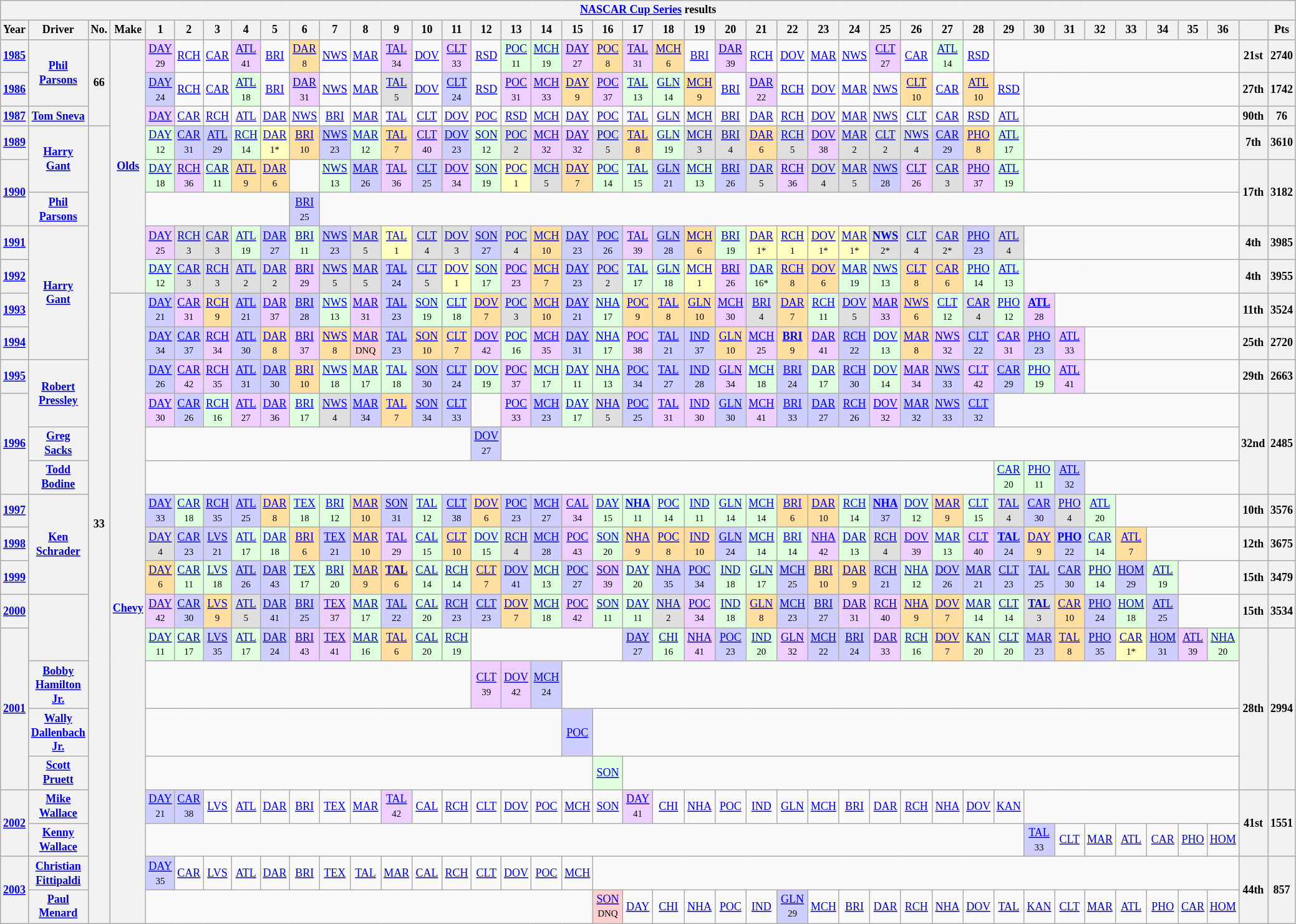<table class="wikitable mw-collapsible mw-collapsed" style="text-align:center; font-size:75%">
<tr>
<th colspan=45><a href='#'>NASCAR Cup Series</a> results</th>
</tr>
<tr>
<th>Year</th>
<th>Driver</th>
<th>No.</th>
<th>Make</th>
<th>1</th>
<th>2</th>
<th>3</th>
<th>4</th>
<th>5</th>
<th>6</th>
<th>7</th>
<th>8</th>
<th>9</th>
<th>10</th>
<th>11</th>
<th>12</th>
<th>13</th>
<th>14</th>
<th>15</th>
<th>16</th>
<th>17</th>
<th>18</th>
<th>19</th>
<th>20</th>
<th>21</th>
<th>22</th>
<th>23</th>
<th>24</th>
<th>25</th>
<th>26</th>
<th>27</th>
<th>28</th>
<th>29</th>
<th>30</th>
<th>31</th>
<th>32</th>
<th>33</th>
<th>34</th>
<th>35</th>
<th>36</th>
<th></th>
<th>Pts</th>
</tr>
<tr>
<th><a href='#'>1985</a></th>
<th rowspan=2><a href='#'>Phil Parsons</a></th>
<th rowspan=3>66</th>
<th rowspan=8><a href='#'>Olds</a></th>
<td style="background:#EFCFFF;"><a href='#'>DAY</a><br><small>29</small></td>
<td><a href='#'>RCH</a></td>
<td><a href='#'>CAR</a></td>
<td style="background:#EFCFFF;"><a href='#'>ATL</a><br><small>41</small></td>
<td><a href='#'>BRI</a></td>
<td style="background:#FFDF9F;"><a href='#'>DAR</a><br><small>8</small></td>
<td><a href='#'>NWS</a></td>
<td><a href='#'>MAR</a></td>
<td style="background:#EFCFFF;"><a href='#'>TAL</a><br><small>34</small></td>
<td><a href='#'>DOV</a></td>
<td style="background:#EFCFFF;"><a href='#'>CLT</a><br><small>33</small></td>
<td><a href='#'>RSD</a></td>
<td style="background:#DFFFDF;"><a href='#'>POC</a><br><small>11</small></td>
<td style="background:#DFFFDF;"><a href='#'>MCH</a><br><small>19</small></td>
<td style="background:#EFCFFF;"><a href='#'>DAY</a><br><small>27</small></td>
<td style="background:#FFDF9F;"><a href='#'>POC</a><br><small>8</small></td>
<td style="background:#EFCFFF;"><a href='#'>TAL</a><br><small>31</small></td>
<td style="background:#FFDF9F;"><a href='#'>MCH</a><br><small>6</small></td>
<td><a href='#'>BRI</a></td>
<td style="background:#EFCFFF;"><a href='#'>DAR</a><br><small>39</small></td>
<td><a href='#'>RCH</a></td>
<td><a href='#'>DOV</a></td>
<td><a href='#'>MAR</a></td>
<td><a href='#'>NWS</a></td>
<td style="background:#EFCFFF;"><a href='#'>CLT</a><br><small>27</small></td>
<td><a href='#'>CAR</a></td>
<td style="background:#DFFFDF;"><a href='#'>ATL</a><br><small>14</small></td>
<td><a href='#'>RSD</a></td>
<td colspan=8></td>
<th>21st</th>
<th>2740</th>
</tr>
<tr>
<th><a href='#'>1986</a></th>
<td style="background:#CFCFFF;"><a href='#'>DAY</a><br><small>24</small></td>
<td><a href='#'>RCH</a></td>
<td><a href='#'>CAR</a></td>
<td style="background:#DFFFDF;"><a href='#'>ATL</a><br><small>18</small></td>
<td><a href='#'>BRI</a></td>
<td style="background:#EFCFFF;"><a href='#'>DAR</a><br><small>31</small></td>
<td><a href='#'>NWS</a></td>
<td><a href='#'>MAR</a></td>
<td style="background:#DFDFDF;"><a href='#'>TAL</a><br><small>5</small></td>
<td><a href='#'>DOV</a></td>
<td style="background:#CFCFFF;"><a href='#'>CLT</a><br><small>24</small></td>
<td><a href='#'>RSD</a></td>
<td style="background:#EFCFFF;"><a href='#'>POC</a><br><small>31</small></td>
<td style="background:#EFCFFF;"><a href='#'>MCH</a><br><small>33</small></td>
<td style="background:#FFDF9F;"><a href='#'>DAY</a><br><small>9</small></td>
<td style="background:#EFCFFF;"><a href='#'>POC</a><br><small>37</small></td>
<td style="background:#DFFFDF;"><a href='#'>TAL</a><br><small>13</small></td>
<td style="background:#DFFFDF;"><a href='#'>GLN</a><br><small>14</small></td>
<td style="background:#FFDF9F;"><a href='#'>MCH</a><br><small>9</small></td>
<td><a href='#'>BRI</a></td>
<td style="background:#EFCFFF;"><a href='#'>DAR</a><br><small>22</small></td>
<td><a href='#'>RCH</a></td>
<td><a href='#'>DOV</a></td>
<td><a href='#'>MAR</a></td>
<td><a href='#'>NWS</a></td>
<td style="background:#FFDF9F;"><a href='#'>CLT</a><br><small>10</small></td>
<td><a href='#'>CAR</a></td>
<td style="background:#FFDF9F;"><a href='#'>ATL</a><br><small>10</small></td>
<td><a href='#'>RSD</a></td>
<td colspan=7></td>
<th>27th</th>
<th>1742</th>
</tr>
<tr>
<th><a href='#'>1987</a></th>
<th><a href='#'>Tom Sneva</a></th>
<td style="background:#EFCFFF;"><a href='#'>DAY</a><br></td>
<td><a href='#'>CAR</a></td>
<td><a href='#'>RCH</a></td>
<td><a href='#'>ATL</a></td>
<td><a href='#'>DAR</a></td>
<td><a href='#'>NWS</a></td>
<td><a href='#'>BRI</a></td>
<td><a href='#'>MAR</a></td>
<td><a href='#'>TAL</a></td>
<td><a href='#'>CLT</a></td>
<td><a href='#'>DOV</a></td>
<td><a href='#'>POC</a></td>
<td><a href='#'>RSD</a></td>
<td><a href='#'>MCH</a></td>
<td><a href='#'>DAY</a></td>
<td><a href='#'>POC</a></td>
<td><a href='#'>TAL</a></td>
<td><a href='#'>GLN</a></td>
<td><a href='#'>MCH</a></td>
<td><a href='#'>BRI</a></td>
<td><a href='#'>DAR</a></td>
<td><a href='#'>RCH</a></td>
<td><a href='#'>DOV</a></td>
<td><a href='#'>MAR</a></td>
<td><a href='#'>NWS</a></td>
<td><a href='#'>CLT</a></td>
<td><a href='#'>CAR</a></td>
<td><a href='#'>RSD</a></td>
<td><a href='#'>ATL</a></td>
<td colspan=7></td>
<th>90th</th>
<th>76</th>
</tr>
<tr>
<th><a href='#'>1989</a></th>
<th rowspan=2><a href='#'>Harry Gant</a></th>
<th rowspan=23>33</th>
<td style="background:#DFFFDF;"><a href='#'>DAY</a><br><small>12</small></td>
<td style="background:#CFCFFF;"><a href='#'>CAR</a><br><small>31</small></td>
<td style="background:#CFCFFF;"><a href='#'>ATL</a><br><small>29</small></td>
<td style="background:#DFFFDF;"><a href='#'>RCH</a><br><small>14</small></td>
<td style="background:#FFFFBF;"><a href='#'>DAR</a><br><small>1*</small></td>
<td style="background:#FFDF9F;"><a href='#'>BRI</a><br><small>10</small></td>
<td style="background:#CFCFFF;"><a href='#'>NWS</a><br><small>23</small></td>
<td style="background:#DFFFDF;"><a href='#'>MAR</a><br><small>12</small></td>
<td style="background:#FFDF9F;"><a href='#'>TAL</a><br><small>7</small></td>
<td style="background:#EFCFFF;"><a href='#'>CLT</a><br><small>40</small></td>
<td style="background:#CFCFFF;"><a href='#'>DOV</a><br><small>23</small></td>
<td style="background:#DFFFDF;"><a href='#'>SON</a><br><small>12</small></td>
<td style="background:#DFDFDF;"><a href='#'>POC</a><br><small>2</small></td>
<td style="background:#EFCFFF;"><a href='#'>MCH</a><br><small>32</small></td>
<td style="background:#EFCFFF;"><a href='#'>DAY</a><br><small>32</small></td>
<td style="background:#DFDFDF;"><a href='#'>POC</a><br><small>5</small></td>
<td style="background:#FFDF9F;"><a href='#'>TAL</a><br><small>8</small></td>
<td style="background:#DFFFDF;"><a href='#'>GLN</a><br><small>19</small></td>
<td style="background:#DFDFDF;"><a href='#'>MCH</a><br><small>3</small></td>
<td style="background:#DFDFDF;"><a href='#'>BRI</a><br><small>4</small></td>
<td style="background:#FFDF9F;"><a href='#'>DAR</a><br><small>6</small></td>
<td style="background:#DFDFDF;"><a href='#'>RCH</a><br><small>5</small></td>
<td style="background:#EFCFFF;"><a href='#'>DOV</a><br><small>38</small></td>
<td style="background:#DFDFDF;"><a href='#'>MAR</a><br><small>2</small></td>
<td style="background:#DFDFDF;"><a href='#'>CLT</a><br><small>2</small></td>
<td style="background:#DFDFDF;"><a href='#'>NWS</a><br><small>4</small></td>
<td style="background:#CFCFFF;"><a href='#'>CAR</a><br><small>29</small></td>
<td style="background:#FFDF9F;"><a href='#'>PHO</a><br><small>8</small></td>
<td style="background:#DFFFDF;"><a href='#'>ATL</a><br><small>17</small></td>
<td colspan=7></td>
<th>7th</th>
<th>3610</th>
</tr>
<tr>
<th rowspan=2><a href='#'>1990</a></th>
<td style="background:#DFFFDF;"><a href='#'>DAY</a><br><small>18</small></td>
<td style="background:#EFCFFF;"><a href='#'>RCH</a><br><small>36</small></td>
<td style="background:#DFFFDF;"><a href='#'>CAR</a><br><small>11</small></td>
<td style="background:#FFDF9F;"><a href='#'>ATL</a><br><small>9</small></td>
<td style="background:#FFDF9F;"><a href='#'>DAR</a><br><small>6</small></td>
<td></td>
<td style="background:#DFFFDF;"><a href='#'>NWS</a><br><small>13</small></td>
<td style="background:#CFCFFF;"><a href='#'>MAR</a><br><small>26</small></td>
<td style="background:#EFCFFF;"><a href='#'>TAL</a><br><small>36</small></td>
<td style="background:#CFCFFF;"><a href='#'>CLT</a><br><small>25</small></td>
<td style="background:#EFCFFF;"><a href='#'>DOV</a><br><small>34</small></td>
<td style="background:#DFFFDF;"><a href='#'>SON</a><br><small>19</small></td>
<td style="background:#FFFFBF;"><a href='#'>POC</a><br><small>1</small></td>
<td style="background:#DFDFDF;"><a href='#'>MCH</a><br><small>5</small></td>
<td style="background:#FFDF9F;"><a href='#'>DAY</a><br><small>7</small></td>
<td style="background:#DFFFDF;"><a href='#'>POC</a><br><small>14</small></td>
<td style="background:#DFFFDF;"><a href='#'>TAL</a><br><small>15</small></td>
<td style="background:#CFCFFF;"><a href='#'>GLN</a><br><small>21</small></td>
<td style="background:#DFFFDF;"><a href='#'>MCH</a><br><small>13</small></td>
<td style="background:#CFCFFF;"><a href='#'>BRI</a><br><small>26</small></td>
<td style="background:#DFDFDF;"><a href='#'>DAR</a><br><small>5</small></td>
<td style="background:#EFCFFF;"><a href='#'>RCH</a><br><small>36</small></td>
<td style="background:#DFDFDF;"><a href='#'>DOV</a><br><small>4</small></td>
<td style="background:#DFDFDF;"><a href='#'>MAR</a><br><small>5</small></td>
<td style="background:#CFCFFF;"><a href='#'>NWS</a><br><small>28</small></td>
<td style="background:#EFCFFF;"><a href='#'>CLT</a><br><small>26</small></td>
<td style="background:#DFDFDF;"><a href='#'>CAR</a><br><small>3</small></td>
<td style="background:#EFCFFF;"><a href='#'>PHO</a><br><small>37</small></td>
<td style="background:#DFFFDF;"><a href='#'>ATL</a><br><small>19</small></td>
<td colspan=7></td>
<th rowspan=2>17th</th>
<th rowspan=2>3182</th>
</tr>
<tr>
<th><a href='#'>Phil Parsons</a></th>
<td colspan=5></td>
<td style="background:#CFCFFF;"><a href='#'>BRI</a><br><small>25</small></td>
<td colspan=30></td>
</tr>
<tr>
<th><a href='#'>1991</a></th>
<th rowspan=4><a href='#'>Harry Gant</a></th>
<td style="background:#EFCFFF;"><a href='#'>DAY</a><br><small>25</small></td>
<td style="background:#DFDFDF;"><a href='#'>RCH</a><br><small>3</small></td>
<td style="background:#DFDFDF;"><a href='#'>CAR</a><br><small>3</small></td>
<td style="background:#DFFFDF;"><a href='#'>ATL</a><br><small>19</small></td>
<td style="background:#CFCFFF;"><a href='#'>DAR</a><br><small>27</small></td>
<td style="background:#DFFFDF;"><a href='#'>BRI</a><br><small>11</small></td>
<td style="background:#CFCFFF;"><a href='#'>NWS</a><br><small>23</small></td>
<td style="background:#DFDFDF;"><a href='#'>MAR</a><br><small>5</small></td>
<td style="background:#FFFFBF;"><a href='#'>TAL</a><br><small>1</small></td>
<td style="background:#DFDFDF;"><a href='#'>CLT</a><br><small>4</small></td>
<td style="background:#DFDFDF;"><a href='#'>DOV</a><br><small>3</small></td>
<td style="background:#CFCFFF;"><a href='#'>SON</a><br><small>27</small></td>
<td style="background:#DFDFDF;"><a href='#'>POC</a><br><small>4</small></td>
<td style="background:#FFDF9F;"><a href='#'>MCH</a><br><small>10</small></td>
<td style="background:#CFCFFF;"><a href='#'>DAY</a><br><small>23</small></td>
<td style="background:#CFCFFF;"><a href='#'>POC</a><br><small>26</small></td>
<td style="background:#EFCFFF;"><a href='#'>TAL</a><br><small>39</small></td>
<td style="background:#CFCFFF;"><a href='#'>GLN</a><br><small>28</small></td>
<td style="background:#FFDF9F;"><a href='#'>MCH</a><br><small>6</small></td>
<td style="background:#DFFFDF;"><a href='#'>BRI</a><br><small>19</small></td>
<td style="background:#FFFFBF;"><a href='#'>DAR</a><br><small>1*</small></td>
<td style="background:#FFFFBF;"><a href='#'>RCH</a><br><small>1</small></td>
<td style="background:#FFFFBF;"><a href='#'>DOV</a><br><small>1*</small></td>
<td style="background:#FFFFBF;"><a href='#'>MAR</a><br><small>1*</small></td>
<td style="background:#DFDFDF;"><strong><a href='#'>NWS</a></strong><br><small>2*</small></td>
<td style="background:#DFDFDF;"><a href='#'>CLT</a><br><small>4</small></td>
<td style="background:#DFDFDF;"><a href='#'>CAR</a><br><small>2*</small></td>
<td style="background:#CFCFFF;"><a href='#'>PHO</a><br><small>23</small></td>
<td style="background:#DFDFDF;"><a href='#'>ATL</a><br><small>4</small></td>
<td colspan=7></td>
<th>4th</th>
<th>3985</th>
</tr>
<tr>
<th><a href='#'>1992</a></th>
<td style="background:#DFFFDF;"><a href='#'>DAY</a><br><small>12</small></td>
<td style="background:#DFDFDF;"><a href='#'>CAR</a><br><small>3</small></td>
<td style="background:#DFDFDF;"><a href='#'>RCH</a><br><small>3</small></td>
<td style="background:#DFDFDF;"><a href='#'>ATL</a><br><small>2</small></td>
<td style="background:#DFDFDF;"><a href='#'>DAR</a><br><small>2</small></td>
<td style="background:#EFCFFF;"><a href='#'>BRI</a><br><small>29</small></td>
<td style="background:#DFDFDF;"><a href='#'>NWS</a><br><small>5</small></td>
<td style="background:#DFDFDF;"><a href='#'>MAR</a><br><small>5</small></td>
<td style="background:#CFCFFF;"><a href='#'>TAL</a><br><small>24</small></td>
<td style="background:#DFDFDF;"><a href='#'>CLT</a><br><small>5</small></td>
<td style="background:#FFFFBF;"><a href='#'>DOV</a><br><small>1</small></td>
<td style="background:#DFFFDF;"><a href='#'>SON</a><br><small>17</small></td>
<td style="background:#EFCFFF;"><a href='#'>POC</a><br><small>23</small></td>
<td style="background:#FFDF9F;"><a href='#'>MCH</a><br><small>7</small></td>
<td style="background:#CFCFFF;"><a href='#'>DAY</a><br><small>23</small></td>
<td style="background:#DFDFDF;"><a href='#'>POC</a><br><small>2</small></td>
<td style="background:#DFFFDF;"><a href='#'>TAL</a><br><small>17</small></td>
<td style="background:#DFFFDF;"><a href='#'>GLN</a><br><small>18</small></td>
<td style="background:#FFFFBF;"><a href='#'>MCH</a><br><small>1</small></td>
<td style="background:#EFCFFF;"><a href='#'>BRI</a><br><small>26</small></td>
<td style="background:#DFFFDF;"><a href='#'>DAR</a><br><small>16*</small></td>
<td style="background:#FFDF9F;"><a href='#'>RCH</a><br><small>8</small></td>
<td style="background:#FFDF9F;"><a href='#'>DOV</a><br><small>6</small></td>
<td style="background:#DFFFDF;"><a href='#'>MAR</a><br><small>19</small></td>
<td style="background:#DFFFDF;"><a href='#'>NWS</a><br><small>13</small></td>
<td style="background:#FFDF9F;"><a href='#'>CLT</a><br><small>8</small></td>
<td style="background:#FFDF9F;"><a href='#'>CAR</a><br><small>6</small></td>
<td style="background:#DFFFDF;"><a href='#'>PHO</a><br><small>14</small></td>
<td style="background:#DFFFDF;"><a href='#'>ATL</a><br><small>13</small></td>
<td colspan=7></td>
<th>4th</th>
<th>3955</th>
</tr>
<tr>
<th><a href='#'>1993</a></th>
<th rowspan=18><a href='#'>Chevy</a></th>
<td style="background:#CFCFFF;"><a href='#'>DAY</a><br><small>21</small></td>
<td style="background:#EFCFFF;"><a href='#'>CAR</a><br><small>31</small></td>
<td style="background:#FFDF9F;"><a href='#'>RCH</a><br><small>9</small></td>
<td style="background:#CFCFFF;"><a href='#'>ATL</a><br><small>21</small></td>
<td style="background:#EFCFFF;"><a href='#'>DAR</a><br><small>37</small></td>
<td style="background:#CFCFFF;"><a href='#'>BRI</a><br><small>28</small></td>
<td style="background:#DFFFDF;"><a href='#'>NWS</a><br><small>13</small></td>
<td style="background:#EFCFFF;"><a href='#'>MAR</a><br><small>31</small></td>
<td style="background:#CFCFFF;"><a href='#'>TAL</a><br><small>23</small></td>
<td style="background:#DFFFDF;"><a href='#'>SON</a><br><small>19</small></td>
<td style="background:#DFFFDF;"><a href='#'>CLT</a><br><small>18</small></td>
<td style="background:#FFDF9F;"><a href='#'>DOV</a><br><small>7</small></td>
<td style="background:#DFDFDF;"><a href='#'>POC</a><br><small>3</small></td>
<td style="background:#FFDF9F;"><a href='#'>MCH</a><br><small>10</small></td>
<td style="background:#CFCFFF;"><a href='#'>DAY</a><br><small>21</small></td>
<td style="background:#DFFFDF;"><a href='#'>NHA</a><br><small>17</small></td>
<td style="background:#FFDF9F;"><a href='#'>POC</a><br><small>9</small></td>
<td style="background:#FFDF9F;"><a href='#'>TAL</a><br><small>8</small></td>
<td style="background:#FFDF9F;"><a href='#'>GLN</a><br><small>10</small></td>
<td style="background:#EFCFFF;"><a href='#'>MCH</a><br><small>30</small></td>
<td style="background:#DFDFDF;"><a href='#'>BRI</a><br><small>4</small></td>
<td style="background:#FFDF9F;"><a href='#'>DAR</a><br><small>7</small></td>
<td style="background:#DFFFDF;"><a href='#'>RCH</a><br><small>11</small></td>
<td style="background:#DFDFDF;"><a href='#'>DOV</a><br><small>5</small></td>
<td style="background:#EFCFFF;"><a href='#'>MAR</a><br><small>33</small></td>
<td style="background:#FFDF9F;"><a href='#'>NWS</a><br><small>6</small></td>
<td style="background:#DFFFDF;"><a href='#'>CLT</a><br><small>12</small></td>
<td style="background:#DFDFDF;"><a href='#'>CAR</a><br><small>4</small></td>
<td style="background:#DFFFDF;"><a href='#'>PHO</a><br><small>12</small></td>
<td style="background:#EFCFFF;"><strong><a href='#'>ATL</a></strong><br><small>28</small></td>
<td colspan=6></td>
<th>11th</th>
<th>3524</th>
</tr>
<tr>
<th><a href='#'>1994</a></th>
<td style="background:#CFCFFF;"><a href='#'>DAY</a><br><small>34</small></td>
<td style="background:#CFCFFF;"><a href='#'>CAR</a><br><small>37</small></td>
<td style="background:#EFCFFF;"><a href='#'>RCH</a><br><small>34</small></td>
<td style="background:#CFCFFF;"><a href='#'>ATL</a><br><small>30</small></td>
<td style="background:#FFDF9F;"><a href='#'>DAR</a><br><small>8</small></td>
<td style="background:#EFCFFF;"><a href='#'>BRI</a><br><small>37</small></td>
<td style="background:#FFDF9F;"><a href='#'>NWS</a><br><small>8</small></td>
<td style="background:#FFCFCF;"><a href='#'>MAR</a><br><small>DNQ</small></td>
<td style="background:#CFCFFF;"><a href='#'>TAL</a><br><small>23</small></td>
<td style="background:#FFDF9F;"><a href='#'>SON</a><br><small>10</small></td>
<td style="background:#FFDF9F;"><a href='#'>CLT</a><br><small>7</small></td>
<td style="background:#EFCFFF;"><a href='#'>DOV</a><br><small>42</small></td>
<td style="background:#DFFFDF;"><a href='#'>POC</a><br><small>16</small></td>
<td style="background:#EFCFFF;"><a href='#'>MCH</a><br><small>35</small></td>
<td style="background:#CFCFFF;"><a href='#'>DAY</a><br><small>31</small></td>
<td style="background:#DFFFDF;"><a href='#'>NHA</a><br><small>17</small></td>
<td style="background:#EFCFFF;"><a href='#'>POC</a><br><small>38</small></td>
<td style="background:#CFCFFF;"><a href='#'>TAL</a><br><small>21</small></td>
<td style="background:#CFCFFF;"><a href='#'>IND</a><br><small>37</small></td>
<td style="background:#FFDF9F;"><a href='#'>GLN</a><br><small>10</small></td>
<td style="background:#EFCFFF;"><a href='#'>MCH</a><br><small>25</small></td>
<td style="background:#FFDF9F;"><strong><a href='#'>BRI</a></strong><br><small>9</small></td>
<td style="background:#EFCFFF;"><a href='#'>DAR</a><br><small>41</small></td>
<td style="background:#CFCFFF;"><a href='#'>RCH</a><br><small>22</small></td>
<td style="background:#DFFFDF;"><a href='#'>DOV</a><br><small>13</small></td>
<td style="background:#FFDF9F;"><a href='#'>MAR</a><br><small>8</small></td>
<td style="background:#EFCFFF;"><a href='#'>NWS</a><br><small>32</small></td>
<td style="background:#CFCFFF;"><a href='#'>CLT</a><br><small>22</small></td>
<td style="background:#EFCFFF;"><a href='#'>CAR</a><br><small>31</small></td>
<td style="background:#CFCFFF;"><a href='#'>PHO</a><br><small>23</small></td>
<td style="background:#EFCFFF;"><a href='#'>ATL</a><br><small>33</small></td>
<td colspan=5></td>
<th>25th</th>
<th>2720</th>
</tr>
<tr>
<th><a href='#'>1995</a></th>
<th rowspan=2><a href='#'>Robert Pressley</a></th>
<td style="background:#CFCFFF;"><a href='#'>DAY</a><br><small>26</small></td>
<td style="background:#EFCFFF;"><a href='#'>CAR</a><br><small>42</small></td>
<td style="background:#EFCFFF;"><a href='#'>RCH</a><br><small>35</small></td>
<td style="background:#CFCFFF;"><a href='#'>ATL</a><br><small>31</small></td>
<td style="background:#CFCFFF;"><a href='#'>DAR</a><br><small>30</small></td>
<td style="background:#FFDF9F;"><a href='#'>BRI</a><br><small>10</small></td>
<td style="background:#DFFFDF;"><a href='#'>NWS</a><br><small>18</small></td>
<td style="background:#DFFFDF;"><a href='#'>MAR</a><br><small>17</small></td>
<td style="background:#DFFFDF;"><a href='#'>TAL</a><br><small>18</small></td>
<td style="background:#CFCFFF;"><a href='#'>SON</a><br><small>30</small></td>
<td style="background:#CFCFFF;"><a href='#'>CLT</a><br><small>24</small></td>
<td style="background:#DFFFDF;"><a href='#'>DOV</a><br><small>19</small></td>
<td style="background:#EFCFFF;"><a href='#'>POC</a><br><small>37</small></td>
<td style="background:#DFFFDF;"><a href='#'>MCH</a><br><small>17</small></td>
<td style="background:#DFFFDF;"><a href='#'>DAY</a><br><small>11</small></td>
<td style="background:#DFFFDF;"><a href='#'>NHA</a><br><small>13</small></td>
<td style="background:#CFCFFF;"><a href='#'>POC</a><br><small>34</small></td>
<td style="background:#CFCFFF;"><a href='#'>TAL</a><br><small>27</small></td>
<td style="background:#CFCFFF;"><a href='#'>IND</a><br><small>28</small></td>
<td style="background:#EFCFFF;"><a href='#'>GLN</a><br><small>34</small></td>
<td style="background:#DFFFDF;"><a href='#'>MCH</a><br><small>18</small></td>
<td style="background:#CFCFFF;"><a href='#'>BRI</a><br><small>24</small></td>
<td style="background:#DFFFDF;"><a href='#'>DAR</a><br><small>17</small></td>
<td style="background:#CFCFFF;"><a href='#'>RCH</a><br><small>30</small></td>
<td style="background:#DFFFDF;"><a href='#'>DOV</a><br><small>14</small></td>
<td style="background:#EFCFFF;"><a href='#'>MAR</a><br><small>34</small></td>
<td style="background:#CFCFFF;"><a href='#'>NWS</a><br><small>33</small></td>
<td style="background:#EFCFFF;"><a href='#'>CLT</a><br><small>42</small></td>
<td style="background:#CFCFFF;"><a href='#'>CAR</a><br><small>29</small></td>
<td style="background:#DFFFDF;"><a href='#'>PHO</a><br><small>19</small></td>
<td style="background:#EFCFFF;"><a href='#'>ATL</a><br><small>41</small></td>
<td colspan=5></td>
<th>29th</th>
<th>2663</th>
</tr>
<tr>
<th rowspan=3><a href='#'>1996</a></th>
<td style="background:#EFCFFF;"><a href='#'>DAY</a><br><small>30</small></td>
<td style="background:#CFCFFF;"><a href='#'>CAR</a><br><small>26</small></td>
<td style="background:#DFFFDF;"><a href='#'>RCH</a><br><small>16</small></td>
<td style="background:#EFCFFF;"><a href='#'>ATL</a><br><small>27</small></td>
<td style="background:#EFCFFF;"><a href='#'>DAR</a><br><small>36</small></td>
<td style="background:#DFFFDF;"><a href='#'>BRI</a><br><small>17</small></td>
<td style="background:#DFDFDF;"><a href='#'>NWS</a><br><small>4</small></td>
<td style="background:#CFCFFF;"><a href='#'>MAR</a><br><small>34</small></td>
<td style="background:#FFDF9F;"><a href='#'>TAL</a><br><small>7</small></td>
<td style="background:#CFCFFF;"><a href='#'>SON</a><br><small>34</small></td>
<td style="background:#CFCFFF;"><a href='#'>CLT</a><br><small>33</small></td>
<td></td>
<td style="background:#EFCFFF;"><a href='#'>POC</a><br><small>33</small></td>
<td style="background:#CFCFFF;"><a href='#'>MCH</a><br><small>23</small></td>
<td style="background:#DFFFDF;"><a href='#'>DAY</a><br><small>17</small></td>
<td style="background:#DFDFDF;"><a href='#'>NHA</a><br><small>5</small></td>
<td style="background:#CFCFFF;"><a href='#'>POC</a><br><small>25</small></td>
<td style="background:#EFCFFF;"><a href='#'>TAL</a><br><small>31</small></td>
<td style="background:#EFCFFF;"><a href='#'>IND</a><br><small>30</small></td>
<td style="background:#CFCFFF;"><a href='#'>GLN</a><br><small>30</small></td>
<td style="background:#EFCFFF;"><a href='#'>MCH</a><br><small>41</small></td>
<td style="background:#CFCFFF;"><a href='#'>BRI</a><br><small>33</small></td>
<td style="background:#CFCFFF;"><a href='#'>DAR</a><br><small>27</small></td>
<td style="background:#CFCFFF;"><a href='#'>RCH</a><br><small>26</small></td>
<td style="background:#EFCFFF;"><a href='#'>DOV</a><br><small>32</small></td>
<td style="background:#CFCFFF;"><a href='#'>MAR</a><br><small>32</small></td>
<td style="background:#CFCFFF;"><a href='#'>NWS</a><br><small>33</small></td>
<td style="background:#CFCFFF;"><a href='#'>CLT</a><br><small>32</small></td>
<td colspan=8></td>
<th rowspan=3>32nd</th>
<th rowspan=3>2485</th>
</tr>
<tr>
<th><a href='#'>Greg Sacks</a></th>
<td colspan=11></td>
<td style="background:#CFCFFF;"><a href='#'>DOV</a><br><small>27</small></td>
<td colspan=24></td>
</tr>
<tr>
<th><a href='#'>Todd Bodine</a></th>
<td colspan=28></td>
<td style="background:#DFFFDF;"><a href='#'>CAR</a><br><small>20</small></td>
<td style="background:#DFFFDF;"><a href='#'>PHO</a><br><small>11</small></td>
<td style="background:#CFCFFF;"><a href='#'>ATL</a><br><small>32</small></td>
<td colspan=5></td>
</tr>
<tr>
<th><a href='#'>1997</a></th>
<th rowspan=3><a href='#'>Ken Schrader</a></th>
<td style="background:#CFCFFF;"><a href='#'>DAY</a><br><small>33</small></td>
<td style="background:#DFFFDF;"><a href='#'>CAR</a><br><small>18</small></td>
<td style="background:#CFCFFF;"><a href='#'>RCH</a><br><small>35</small></td>
<td style="background:#CFCFFF;"><a href='#'>ATL</a><br><small>25</small></td>
<td style="background:#FFDF9F;"><a href='#'>DAR</a><br><small>8</small></td>
<td style="background:#DFFFDF;"><a href='#'>TEX</a><br><small>18</small></td>
<td style="background:#DFFFDF;"><a href='#'>BRI</a><br><small>12</small></td>
<td style="background:#FFDF9F;"><a href='#'>MAR</a><br><small>10</small></td>
<td style="background:#CFCFFF;"><a href='#'>SON</a><br><small>31</small></td>
<td style="background:#DFFFDF;"><a href='#'>TAL</a><br><small>12</small></td>
<td style="background:#CFCFFF;"><a href='#'>CLT</a><br><small>38</small></td>
<td style="background:#FFDF9F;"><a href='#'>DOV</a><br><small>6</small></td>
<td style="background:#CFCFFF;"><a href='#'>POC</a><br><small>23</small></td>
<td style="background:#CFCFFF;"><a href='#'>MCH</a><br><small>27</small></td>
<td style="background:#EFCFFF;"><a href='#'>CAL</a><br><small>34</small></td>
<td style="background:#DFFFDF;"><a href='#'>DAY</a><br><small>15</small></td>
<td style="background:#DFFFDF;"><strong><a href='#'>NHA</a></strong><br><small>11</small></td>
<td style="background:#DFFFDF;"><a href='#'>POC</a><br><small>14</small></td>
<td style="background:#DFFFDF;"><a href='#'>IND</a><br><small>11</small></td>
<td style="background:#DFFFDF;"><a href='#'>GLN</a><br><small>14</small></td>
<td style="background:#DFFFDF;"><a href='#'>MCH</a><br><small>14</small></td>
<td style="background:#FFDF9F;"><a href='#'>BRI</a><br><small>6</small></td>
<td style="background:#FFDF9F;"><a href='#'>DAR</a><br><small>10</small></td>
<td style="background:#DFFFDF;"><a href='#'>RCH</a><br><small>14</small></td>
<td style="background:#CFCFFF;"><strong><a href='#'>NHA</a></strong><br><small>37</small></td>
<td style="background:#DFFFDF;"><a href='#'>DOV</a><br><small>12</small></td>
<td style="background:#FFDF9F;"><a href='#'>MAR</a><br><small>9</small></td>
<td style="background:#DFFFDF;"><a href='#'>CLT</a><br><small>15</small></td>
<td style="background:#DFDFDF;"><a href='#'>TAL</a><br><small>4</small></td>
<td style="background:#CFCFFF;"><a href='#'>CAR</a><br><small>30</small></td>
<td style="background:#DFDFDF;"><a href='#'>PHO</a><br><small>4</small></td>
<td style="background:#DFFFDF;"><a href='#'>ATL</a><br><small>20</small></td>
<td colspan=4></td>
<th>10th</th>
<th>3576</th>
</tr>
<tr>
<th><a href='#'>1998</a></th>
<td style="background:#DFDFDF;"><a href='#'>DAY</a><br><small>4</small></td>
<td style="background:#CFCFFF;"><a href='#'>CAR</a><br><small>23</small></td>
<td style="background:#CFCFFF;"><a href='#'>LVS</a><br><small>21</small></td>
<td style="background:#DFFFDF;"><a href='#'>ATL</a><br><small>17</small></td>
<td style="background:#DFFFDF;"><a href='#'>DAR</a><br><small>18</small></td>
<td style="background:#FFDF9F;"><a href='#'>BRI</a><br><small>6</small></td>
<td style="background:#CFCFFF;"><a href='#'>TEX</a><br><small>21</small></td>
<td style="background:#FFDF9F;"><a href='#'>MAR</a><br><small>10</small></td>
<td style="background:#EFCFFF;"><a href='#'>TAL</a><br><small>29</small></td>
<td style="background:#DFFFDF;"><a href='#'>CAL</a><br><small>15</small></td>
<td style="background:#FFDF9F;"><a href='#'>CLT</a><br><small>10</small></td>
<td style="background:#DFFFDF;"><a href='#'>DOV</a><br><small>15</small></td>
<td style="background:#DFDFDF;"><a href='#'>RCH</a><br><small>4</small></td>
<td style="background:#CFCFFF;"><a href='#'>MCH</a><br><small>28</small></td>
<td style="background:#EFCFFF;"><a href='#'>POC</a><br><small>43</small></td>
<td style="background:#DFFFDF;"><a href='#'>SON</a><br><small>20</small></td>
<td style="background:#FFDF9F;"><a href='#'>NHA</a><br><small>9</small></td>
<td style="background:#FFDF9F;"><a href='#'>POC</a><br><small>8</small></td>
<td style="background:#FFDF9F;"><a href='#'>IND</a><br><small>10</small></td>
<td style="background:#CFCFFF;"><a href='#'>GLN</a><br><small>24</small></td>
<td style="background:#DFFFDF;"><a href='#'>MCH</a><br><small>14</small></td>
<td style="background:#DFFFDF;"><a href='#'>BRI</a><br><small>14</small></td>
<td style="background:#EFCFFF;"><a href='#'>NHA</a><br><small>42</small></td>
<td style="background:#DFFFDF;"><a href='#'>DAR</a><br><small>13</small></td>
<td style="background:#DFDFDF;"><a href='#'>RCH</a><br><small>4</small></td>
<td style="background:#EFCFFF;"><a href='#'>DOV</a><br><small>39</small></td>
<td style="background:#DFFFDF;"><a href='#'>MAR</a><br><small>13</small></td>
<td style="background:#EFCFFF;"><a href='#'>CLT</a><br><small>40</small></td>
<td style="background:#CFCFFF;"><strong><a href='#'>TAL</a></strong><br><small>24</small></td>
<td style="background:#FFDF9F;"><a href='#'>DAY</a><br><small>9</small></td>
<td style="background:#CFCFFF;"><strong><a href='#'>PHO</a></strong><br><small>22</small></td>
<td style="background:#DFFFDF;"><a href='#'>CAR</a><br><small>14</small></td>
<td style="background:#FFDF9F;"><a href='#'>ATL</a><br><small>7</small></td>
<td colspan=3></td>
<th>12th</th>
<th>3675</th>
</tr>
<tr>
<th><a href='#'>1999</a></th>
<td style="background:#FFDF9F;"><a href='#'>DAY</a><br><small>6</small></td>
<td style="background:#DFFFDF;"><a href='#'>CAR</a><br><small>11</small></td>
<td style="background:#DFFFDF;"><a href='#'>LVS</a><br><small>18</small></td>
<td style="background:#CFCFFF;"><a href='#'>ATL</a><br><small>26</small></td>
<td style="background:#CFCFFF;"><a href='#'>DAR</a><br><small>43</small></td>
<td style="background:#DFFFDF;"><a href='#'>TEX</a><br><small>17</small></td>
<td style="background:#DFFFDF;"><a href='#'>BRI</a><br><small>20</small></td>
<td style="background:#FFDF9F;"><a href='#'>MAR</a><br><small>9</small></td>
<td style="background:#FFDF9F;"><strong><a href='#'>TAL</a></strong><br><small>6</small></td>
<td style="background:#DFFFDF;"><a href='#'>CAL</a><br><small>14</small></td>
<td style="background:#DFFFDF;"><a href='#'>RCH</a><br><small>14</small></td>
<td style="background:#FFDF9F;"><a href='#'>CLT</a><br><small>7</small></td>
<td style="background:#CFCFFF;"><a href='#'>DOV</a><br><small>41</small></td>
<td style="background:#DFFFDF;"><a href='#'>MCH</a><br><small>13</small></td>
<td style="background:#CFCFFF;"><a href='#'>POC</a><br><small>27</small></td>
<td style="background:#EFCFFF;"><a href='#'>SON</a><br><small>39</small></td>
<td style="background:#DFFFDF;"><a href='#'>DAY</a><br><small>20</small></td>
<td style="background:#CFCFFF;"><a href='#'>NHA</a><br><small>35</small></td>
<td style="background:#CFCFFF;"><a href='#'>POC</a><br><small>34</small></td>
<td style="background:#DFFFDF;"><a href='#'>IND</a><br><small>18</small></td>
<td style="background:#DFFFDF;"><a href='#'>GLN</a><br><small>17</small></td>
<td style="background:#CFCFFF;"><a href='#'>MCH</a><br><small>25</small></td>
<td style="background:#FFDF9F;"><a href='#'>BRI</a><br><small>10</small></td>
<td style="background:#FFDF9F;"><a href='#'>DAR</a><br><small>9</small></td>
<td style="background:#CFCFFF;"><a href='#'>RCH</a><br><small>21</small></td>
<td style="background:#DFFFDF;"><a href='#'>NHA</a><br><small>12</small></td>
<td style="background:#CFCFFF;"><a href='#'>DOV</a><br><small>26</small></td>
<td style="background:#CFCFFF;"><a href='#'>MAR</a><br><small>21</small></td>
<td style="background:#CFCFFF;"><a href='#'>CLT</a><br><small>23</small></td>
<td style="background:#CFCFFF;"><a href='#'>TAL</a><br><small>25</small></td>
<td style="background:#CFCFFF;"><a href='#'>CAR</a><br><small>30</small></td>
<td style="background:#DFFFDF;"><a href='#'>PHO</a><br><small>14</small></td>
<td style="background:#CFCFFF;"><a href='#'>HOM</a><br><small>29</small></td>
<td style="background:#DFFFDF;"><a href='#'>ATL</a><br><small>19</small></td>
<td colspan=2></td>
<th>15th</th>
<th>3479</th>
</tr>
<tr>
<th><a href='#'>2000</a></th>
<th rowspan=2></th>
<td style="background:#EFCFFF;"><a href='#'>DAY</a><br><small>42</small></td>
<td style="background:#CFCFFF;"><a href='#'>CAR</a><br><small>30</small></td>
<td style="background:#FFDF9F;"><a href='#'>LVS</a><br><small>9</small></td>
<td style="background:#DFDFDF;"><a href='#'>ATL</a><br><small>5</small></td>
<td style="background:#CFCFFF;"><a href='#'>DAR</a><br><small>41</small></td>
<td style="background:#CFCFFF;"><a href='#'>BRI</a><br><small>25</small></td>
<td style="background:#EFCFFF;"><a href='#'>TEX</a><br><small>37</small></td>
<td style="background:#DFFFDF;"><a href='#'>MAR</a><br><small>17</small></td>
<td style="background:#CFCFFF;"><a href='#'>TAL</a><br><small>22</small></td>
<td style="background:#DFFFDF;"><a href='#'>CAL</a><br><small>20</small></td>
<td style="background:#CFCFFF;"><a href='#'>RCH</a><br><small>23</small></td>
<td style="background:#CFCFFF;"><a href='#'>CLT</a><br><small>23</small></td>
<td style="background:#FFDF9F;"><a href='#'>DOV</a><br><small>7</small></td>
<td style="background:#DFFFDF;"><a href='#'>MCH</a><br><small>18</small></td>
<td style="background:#EFCFFF;"><a href='#'>POC</a><br><small>42</small></td>
<td style="background:#DFFFDF;"><a href='#'>SON</a><br><small>11</small></td>
<td style="background:#DFFFDF;"><a href='#'>DAY</a><br><small>11</small></td>
<td style="background:#DFDFDF;"><a href='#'>NHA</a><br><small>2</small></td>
<td style="background:#EFCFFF;"><a href='#'>POC</a><br><small>34</small></td>
<td style="background:#DFFFDF;"><a href='#'>IND</a><br><small>18</small></td>
<td style="background:#FFDF9F;"><a href='#'>GLN</a><br><small>8</small></td>
<td style="background:#CFCFFF;"><a href='#'>MCH</a><br><small>23</small></td>
<td style="background:#CFCFFF;"><a href='#'>BRI</a><br><small>27</small></td>
<td style="background:#EFCFFF;"><a href='#'>DAR</a><br><small>31</small></td>
<td style="background:#EFCFFF;"><a href='#'>RCH</a><br><small>40</small></td>
<td style="background:#FFDF9F;"><a href='#'>NHA</a><br><small>9</small></td>
<td style="background:#FFDF9F;"><a href='#'>DOV</a><br><small>7</small></td>
<td style="background:#DFFFDF;"><a href='#'>MAR</a><br><small>14</small></td>
<td style="background:#DFFFDF;"><a href='#'>CLT</a><br><small>14</small></td>
<td style="background:#DFDFDF;"><strong><a href='#'>TAL</a></strong><br><small>3</small></td>
<td style="background:#FFDF9F;"><a href='#'>CAR</a><br><small>10</small></td>
<td style="background:#CFCFFF;"><a href='#'>PHO</a><br><small>24</small></td>
<td style="background:#DFFFDF;"><a href='#'>HOM</a><br><small>18</small></td>
<td style="background:#CFCFFF;"><a href='#'>ATL</a><br><small>25</small></td>
<td colspan=2></td>
<th>15th</th>
<th>3534</th>
</tr>
<tr>
<th rowspan=4><a href='#'>2001</a></th>
<td style="background:#DFFFDF;"><a href='#'>DAY</a><br><small>11</small></td>
<td style="background:#DFFFDF;"><a href='#'>CAR</a><br><small>17</small></td>
<td style="background:#CFCFFF;"><a href='#'>LVS</a><br><small>35</small></td>
<td style="background:#DFFFDF;"><a href='#'>ATL</a><br><small>17</small></td>
<td style="background:#CFCFFF;"><a href='#'>DAR</a><br><small>24</small></td>
<td style="background:#EFCFFF;"><a href='#'>BRI</a><br><small>43</small></td>
<td style="background:#EFCFFF;"><a href='#'>TEX</a><br><small>41</small></td>
<td style="background:#DFFFDF;"><a href='#'>MAR</a><br><small>16</small></td>
<td style="background:#FFDF9F;"><a href='#'>TAL</a><br><small>6</small></td>
<td style="background:#DFFFDF;"><a href='#'>CAL</a><br><small>20</small></td>
<td style="background:#DFFFDF;"><a href='#'>RCH</a><br><small>19</small></td>
<td colspan=5></td>
<td style="background:#CFCFFF;"><a href='#'>DAY</a><br><small>27</small></td>
<td style="background:#DFFFDF;"><a href='#'>CHI</a><br><small>16</small></td>
<td style="background:#EFCFFF;"><a href='#'>NHA</a><br><small>41</small></td>
<td style="background:#CFCFFF;"><a href='#'>POC</a><br><small>23</small></td>
<td style="background:#DFFFDF;"><a href='#'>IND</a><br><small>20</small></td>
<td style="background:#EFCFFF;"><a href='#'>GLN</a><br><small>32</small></td>
<td style="background:#CFCFFF;"><a href='#'>MCH</a><br><small>22</small></td>
<td style="background:#CFCFFF;"><a href='#'>BRI</a><br><small>24</small></td>
<td style="background:#EFCFFF;"><a href='#'>DAR</a><br><small>33</small></td>
<td style="background:#DFFFDF;"><a href='#'>RCH</a><br><small>16</small></td>
<td style="background:#FFDF9F;"><a href='#'>DOV</a><br><small>7</small></td>
<td style="background:#DFFFDF;"><a href='#'>KAN</a><br><small>20</small></td>
<td style="background:#DFFFDF;"><a href='#'>CLT</a><br><small>20</small></td>
<td style="background:#CFCFFF;"><a href='#'>MAR</a><br><small>23</small></td>
<td style="background:#FFDF9F;"><a href='#'>TAL</a><br><small>8</small></td>
<td style="background:#CFCFFF;"><a href='#'>PHO</a><br><small>35</small></td>
<td style="background:#FFFFBF;"><a href='#'>CAR</a><br><small>1*</small></td>
<td style="background:#CFCFFF;"><a href='#'>HOM</a><br><small>31</small></td>
<td style="background:#EFCFFF;"><a href='#'>ATL</a><br><small>39</small></td>
<td style="background:#DFFFDF;"><a href='#'>NHA</a><br><small>20</small></td>
<th rowspan=4>28th</th>
<th rowspan=4>2994</th>
</tr>
<tr>
<th><a href='#'>Bobby Hamilton Jr.</a></th>
<td colspan=11></td>
<td style="background:#EFCFFF;"><a href='#'>CLT</a><br><small>39</small></td>
<td style="background:#EFCFFF;"><a href='#'>DOV</a><br><small>42</small></td>
<td style="background:#CFCFFF;"><a href='#'>MCH</a><br><small>24</small></td>
<td colspan=22></td>
</tr>
<tr>
<th><a href='#'>Wally Dallenbach Jr.</a></th>
<td colspan=14></td>
<td style="background:#CFCFFF;"><a href='#'>POC</a><br></td>
<td colspan=21></td>
</tr>
<tr>
<th><a href='#'>Scott Pruett</a></th>
<td colspan=15></td>
<td style="background:#DFFFDF;"><a href='#'>SON</a><br></td>
<td colspan=20></td>
</tr>
<tr>
<th rowspan=2><a href='#'>2002</a></th>
<th><a href='#'>Mike Wallace</a></th>
<td style="background:#CFCFFF;"><a href='#'>DAY</a><br><small>21</small></td>
<td style="background:#CFCFFF;"><a href='#'>CAR</a><br><small>38</small></td>
<td><a href='#'>LVS</a></td>
<td><a href='#'>ATL</a></td>
<td><a href='#'>DAR</a></td>
<td><a href='#'>BRI</a></td>
<td><a href='#'>TEX</a></td>
<td><a href='#'>MAR</a></td>
<td style="background:#EFCFFF;"><a href='#'>TAL</a><br><small>42</small></td>
<td><a href='#'>CAL</a></td>
<td><a href='#'>RCH</a></td>
<td><a href='#'>CLT</a></td>
<td><a href='#'>DOV</a></td>
<td><a href='#'>POC</a></td>
<td><a href='#'>MCH</a></td>
<td><a href='#'>SON</a></td>
<td style="background:#EFCFFF;"><a href='#'>DAY</a><br><small>41</small></td>
<td><a href='#'>CHI</a></td>
<td><a href='#'>NHA</a></td>
<td><a href='#'>POC</a></td>
<td><a href='#'>IND</a></td>
<td><a href='#'>GLN</a></td>
<td><a href='#'>MCH</a></td>
<td><a href='#'>BRI</a></td>
<td><a href='#'>DAR</a></td>
<td><a href='#'>RCH</a></td>
<td><a href='#'>NHA</a></td>
<td><a href='#'>DOV</a></td>
<td><a href='#'>KAN</a></td>
<td colspan=7></td>
<th rowspan=2>41st</th>
<th rowspan=2>1551</th>
</tr>
<tr>
<th><a href='#'>Kenny Wallace</a></th>
<td colspan=29></td>
<td style="background:#CFCFFF;"><a href='#'>TAL</a><br><small>33</small></td>
<td><a href='#'>CLT</a></td>
<td><a href='#'>MAR</a></td>
<td><a href='#'>ATL</a></td>
<td><a href='#'>CAR</a></td>
<td><a href='#'>PHO</a></td>
<td><a href='#'>HOM</a></td>
</tr>
<tr>
<th rowspan=2><a href='#'>2003</a></th>
<th><a href='#'>Christian Fittipaldi</a></th>
<td style="background:#CFCFFF;"><a href='#'>DAY</a><br><small>35</small></td>
<td><a href='#'>CAR</a></td>
<td><a href='#'>LVS</a></td>
<td><a href='#'>ATL</a></td>
<td><a href='#'>DAR</a></td>
<td><a href='#'>BRI</a></td>
<td><a href='#'>TEX</a></td>
<td><a href='#'>TAL</a></td>
<td><a href='#'>MAR</a></td>
<td><a href='#'>CAL</a></td>
<td><a href='#'>RCH</a></td>
<td><a href='#'>CLT</a></td>
<td><a href='#'>DOV</a></td>
<td><a href='#'>POC</a></td>
<td><a href='#'>MCH</a></td>
<td colspan=21></td>
<th rowspan=2>44th</th>
<th rowspan=2>857</th>
</tr>
<tr>
<th><a href='#'>Paul Menard</a></th>
<td colspan=15></td>
<td style="background:#FFCFCF;"><a href='#'>SON</a><br><small>DNQ</small></td>
<td><a href='#'>DAY</a></td>
<td><a href='#'>CHI</a></td>
<td><a href='#'>NHA</a></td>
<td><a href='#'>POC</a></td>
<td><a href='#'>IND</a></td>
<td style="background:#CFCFFF;"><a href='#'>GLN</a><br><small>29</small></td>
<td><a href='#'>MCH</a></td>
<td><a href='#'>BRI</a></td>
<td><a href='#'>DAR</a></td>
<td><a href='#'>RCH</a></td>
<td><a href='#'>NHA</a></td>
<td><a href='#'>DOV</a></td>
<td><a href='#'>TAL</a></td>
<td><a href='#'>KAN</a></td>
<td><a href='#'>CLT</a></td>
<td><a href='#'>MAR</a></td>
<td><a href='#'>ATL</a></td>
<td><a href='#'>PHO</a></td>
<td><a href='#'>CAR</a></td>
<td><a href='#'>HOM</a></td>
</tr>
</table>
